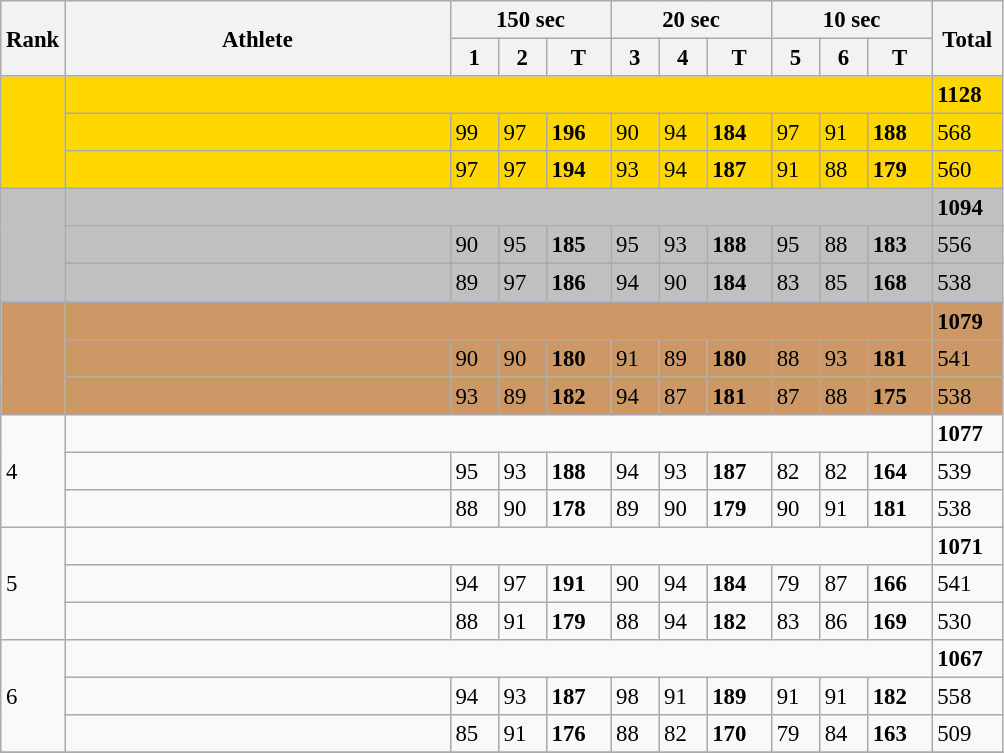<table class="wikitable" style="font-size:95%" style="width:35em;" style="text-align:center">
<tr>
<th rowspan=2>Rank</th>
<th rowspan=2 width=250>Athlete</th>
<th colspan=3 width=100>150 sec</th>
<th colspan=3 width=100>20 sec</th>
<th colspan=3 width=100>10 sec</th>
<th rowspan=2 width=40>Total</th>
</tr>
<tr>
<th>1</th>
<th>2</th>
<th>T</th>
<th>3</th>
<th>4</th>
<th>T</th>
<th>5</th>
<th>6</th>
<th>T</th>
</tr>
<tr bgcolor=gold>
<td rowspan=3></td>
<td colspan=10 align=left></td>
<td><strong>1128</strong></td>
</tr>
<tr bgcolor=gold>
<td align=left></td>
<td>99</td>
<td>97</td>
<td><strong>196</strong></td>
<td>90</td>
<td>94</td>
<td><strong>184</strong></td>
<td>97</td>
<td>91</td>
<td><strong>188</strong></td>
<td>568</td>
</tr>
<tr bgcolor=gold>
<td align=left></td>
<td>97</td>
<td>97</td>
<td><strong>194</strong></td>
<td>93</td>
<td>94</td>
<td><strong>187</strong></td>
<td>91</td>
<td>88</td>
<td><strong>179</strong></td>
<td>560</td>
</tr>
<tr bgcolor=silver>
<td rowspan=3></td>
<td colspan=10 align=left></td>
<td><strong>1094</strong></td>
</tr>
<tr bgcolor=silver>
<td align=left></td>
<td>90</td>
<td>95</td>
<td><strong>185</strong></td>
<td>95</td>
<td>93</td>
<td><strong>188</strong></td>
<td>95</td>
<td>88</td>
<td><strong>183</strong></td>
<td>556</td>
</tr>
<tr bgcolor=silver>
<td align=left></td>
<td>89</td>
<td>97</td>
<td><strong>186</strong></td>
<td>94</td>
<td>90</td>
<td><strong>184</strong></td>
<td>83</td>
<td>85</td>
<td><strong>168</strong></td>
<td>538</td>
</tr>
<tr bgcolor=cc9966>
<td rowspan=3></td>
<td colspan=10 align=left></td>
<td><strong>1079</strong></td>
</tr>
<tr bgcolor=cc9966>
<td align=left></td>
<td>90</td>
<td>90</td>
<td><strong>180</strong></td>
<td>91</td>
<td>89</td>
<td><strong>180</strong></td>
<td>88</td>
<td>93</td>
<td><strong>181</strong></td>
<td>541</td>
</tr>
<tr bgcolor=cc9966>
<td align=left></td>
<td>93</td>
<td>89</td>
<td><strong>182</strong></td>
<td>94</td>
<td>87</td>
<td><strong>181</strong></td>
<td>87</td>
<td>88</td>
<td><strong>175</strong></td>
<td>538</td>
</tr>
<tr>
<td rowspan=3>4</td>
<td colspan=10 align=left></td>
<td><strong>1077</strong></td>
</tr>
<tr>
<td align=left></td>
<td>95</td>
<td>93</td>
<td><strong>188</strong></td>
<td>94</td>
<td>93</td>
<td><strong>187</strong></td>
<td>82</td>
<td>82</td>
<td><strong>164</strong></td>
<td>539</td>
</tr>
<tr>
<td align=left></td>
<td>88</td>
<td>90</td>
<td><strong>178</strong></td>
<td>89</td>
<td>90</td>
<td><strong>179</strong></td>
<td>90</td>
<td>91</td>
<td><strong>181</strong></td>
<td>538</td>
</tr>
<tr>
<td rowspan=3>5</td>
<td colspan=10 align=left></td>
<td><strong>1071</strong></td>
</tr>
<tr>
<td align=left></td>
<td>94</td>
<td>97</td>
<td><strong>191</strong></td>
<td>90</td>
<td>94</td>
<td><strong>184</strong></td>
<td>79</td>
<td>87</td>
<td><strong>166</strong></td>
<td>541</td>
</tr>
<tr>
<td align=left></td>
<td>88</td>
<td>91</td>
<td><strong>179</strong></td>
<td>88</td>
<td>94</td>
<td><strong>182</strong></td>
<td>83</td>
<td>86</td>
<td><strong>169</strong></td>
<td>530</td>
</tr>
<tr>
<td rowspan=3>6</td>
<td colspan=10 align=left></td>
<td><strong>1067</strong></td>
</tr>
<tr>
<td align=left></td>
<td>94</td>
<td>93</td>
<td><strong>187</strong></td>
<td>98</td>
<td>91</td>
<td><strong>189</strong></td>
<td>91</td>
<td>91</td>
<td><strong>182</strong></td>
<td>558</td>
</tr>
<tr>
<td align=left></td>
<td>85</td>
<td>91</td>
<td><strong>176</strong></td>
<td>88</td>
<td>82</td>
<td><strong>170</strong></td>
<td>79</td>
<td>84</td>
<td><strong>163</strong></td>
<td>509</td>
</tr>
<tr>
</tr>
</table>
